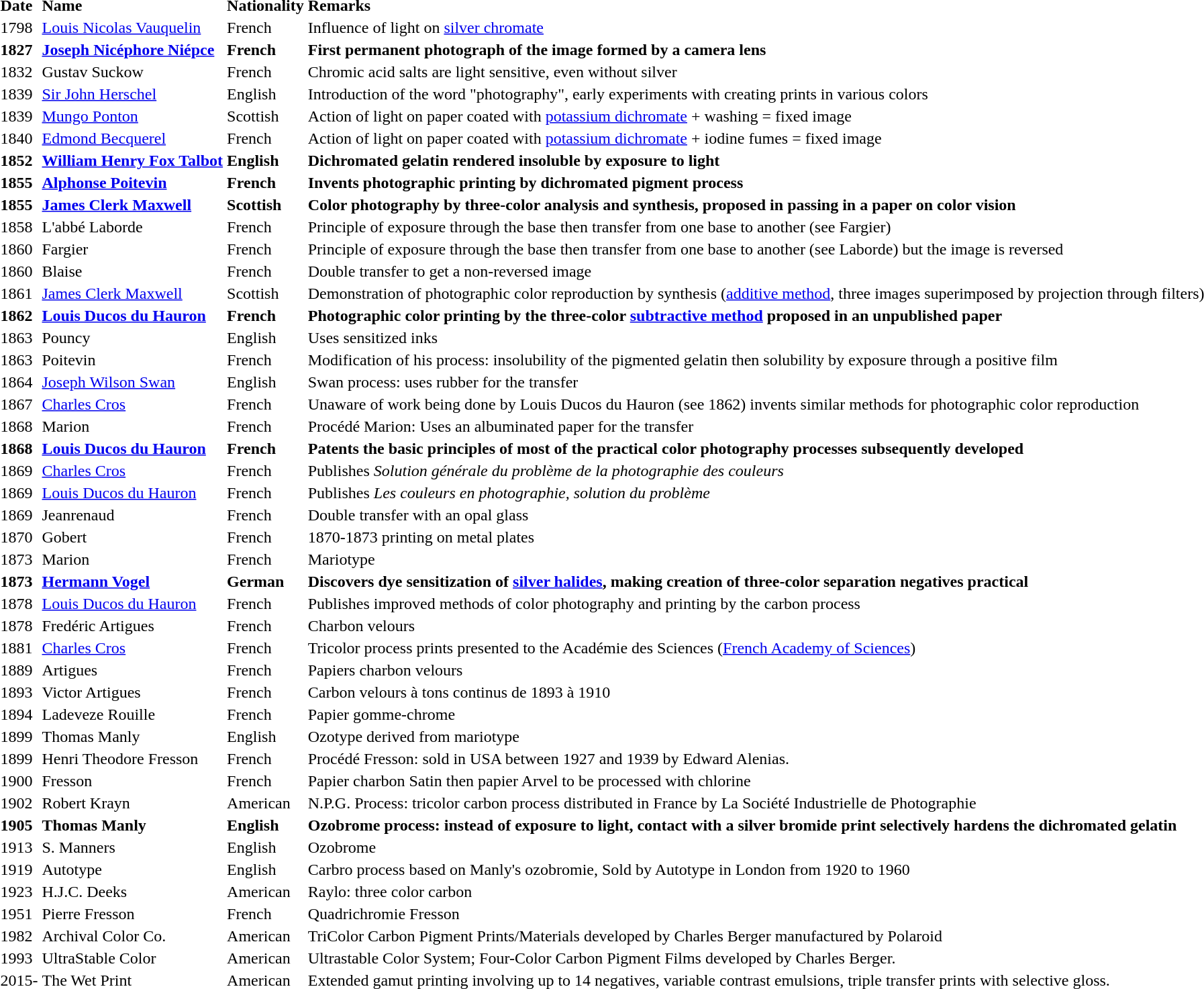<table>
<tr>
<td><strong>Date</strong></td>
<td><strong>Name</strong></td>
<td><strong>Nationality</strong></td>
<td><strong>Remarks</strong></td>
</tr>
<tr>
<td>1798</td>
<td><a href='#'>Louis Nicolas Vauquelin</a></td>
<td>French</td>
<td>Influence of light on <a href='#'>silver chromate</a></td>
</tr>
<tr>
<td><strong>1827</strong></td>
<td><strong><a href='#'>Joseph Nicéphore Niépce</a></strong></td>
<td><strong>French</strong></td>
<td><strong>First permanent photograph of the image formed by a camera lens</strong></td>
</tr>
<tr>
<td>1832</td>
<td>Gustav Suckow</td>
<td>French</td>
<td>Chromic acid salts are light sensitive, even without silver</td>
</tr>
<tr>
<td>1839</td>
<td><a href='#'>Sir John Herschel</a></td>
<td>English</td>
<td>Introduction of the word "photography", early experiments with creating prints in various colors</td>
</tr>
<tr>
<td>1839</td>
<td><a href='#'>Mungo Ponton</a></td>
<td>Scottish</td>
<td>Action of light on paper coated with <a href='#'>potassium dichromate</a> + washing = fixed image</td>
</tr>
<tr>
<td>1840</td>
<td><a href='#'>Edmond Becquerel</a></td>
<td>French</td>
<td>Action of light on paper coated with <a href='#'>potassium dichromate</a> + iodine fumes = fixed image</td>
</tr>
<tr>
<td><strong>1852</strong></td>
<td><strong><a href='#'>William Henry Fox Talbot</a></strong></td>
<td><strong>English</strong></td>
<td><strong>Dichromated gelatin rendered insoluble by exposure to light</strong></td>
</tr>
<tr>
<td><strong>1855</strong></td>
<td><strong><a href='#'>Alphonse Poitevin</a></strong></td>
<td><strong>French</strong></td>
<td><strong>Invents photographic printing by dichromated pigment process</strong></td>
</tr>
<tr>
<td><strong>1855</strong></td>
<td><strong><a href='#'>James Clerk Maxwell</a></strong></td>
<td><strong>Scottish</strong></td>
<td><strong>Color photography by three-color analysis and synthesis, proposed in passing in a paper on color vision</strong></td>
</tr>
<tr>
<td>1858</td>
<td>L'abbé Laborde</td>
<td>French</td>
<td>Principle of exposure through the base then transfer from one base to another (see Fargier)</td>
</tr>
<tr>
<td>1860</td>
<td>Fargier</td>
<td>French</td>
<td>Principle of exposure through the base then transfer from one base to another (see Laborde) but the image is reversed</td>
</tr>
<tr>
<td>1860</td>
<td>Blaise</td>
<td>French</td>
<td>Double transfer to get a non-reversed image</td>
</tr>
<tr>
<td>1861</td>
<td><a href='#'>James Clerk Maxwell</a></td>
<td>Scottish</td>
<td>Demonstration of photographic color reproduction by synthesis (<a href='#'>additive method</a>, three images superimposed by projection through filters)</td>
</tr>
<tr>
<td><strong>1862</strong></td>
<td><strong><a href='#'>Louis Ducos du Hauron</a></strong></td>
<td><strong>French</strong></td>
<td><strong>Photographic color printing by the three-color <a href='#'>subtractive method</a> proposed in an unpublished paper</strong></td>
</tr>
<tr>
<td>1863</td>
<td>Pouncy</td>
<td>English</td>
<td>Uses sensitized inks</td>
</tr>
<tr>
<td>1863</td>
<td>Poitevin</td>
<td>French</td>
<td>Modification of his process: insolubility of the pigmented gelatin then solubility by exposure through a positive film</td>
</tr>
<tr>
<td>1864</td>
<td><a href='#'>Joseph Wilson Swan</a></td>
<td>English</td>
<td>Swan process: uses rubber for the transfer</td>
</tr>
<tr>
<td>1867</td>
<td><a href='#'>Charles Cros</a></td>
<td>French</td>
<td>Unaware of work being done by Louis Ducos du Hauron (see 1862) invents similar methods for photographic color  reproduction</td>
</tr>
<tr>
<td>1868</td>
<td>Marion</td>
<td>French</td>
<td>Procédé Marion: Uses an albuminated paper for the transfer</td>
</tr>
<tr>
<td><strong>1868</strong></td>
<td><strong><a href='#'>Louis Ducos du Hauron</a></strong></td>
<td><strong>French</strong></td>
<td><strong>Patents the basic principles of most of the practical color photography processes subsequently developed</strong></td>
</tr>
<tr>
<td>1869</td>
<td><a href='#'>Charles Cros</a></td>
<td>French</td>
<td>Publishes <em>Solution générale du problème de la photographie des couleurs</em></td>
</tr>
<tr>
<td>1869</td>
<td><a href='#'>Louis Ducos du Hauron</a></td>
<td>French</td>
<td>Publishes <em>Les couleurs en photographie, solution du problème</em></td>
</tr>
<tr>
<td>1869</td>
<td>Jeanrenaud</td>
<td>French</td>
<td>Double transfer with an opal glass</td>
</tr>
<tr>
<td>1870</td>
<td>Gobert</td>
<td>French</td>
<td>1870-1873 printing on metal plates</td>
</tr>
<tr>
<td>1873</td>
<td>Marion</td>
<td>French</td>
<td>Mariotype</td>
</tr>
<tr>
<td><strong>1873</strong></td>
<td><strong><a href='#'>Hermann Vogel</a></strong></td>
<td><strong>German</strong></td>
<td><strong>Discovers dye sensitization of <a href='#'>silver halides</a>, making creation of three-color separation negatives practical</strong></td>
</tr>
<tr>
<td>1878</td>
<td><a href='#'>Louis Ducos du Hauron</a></td>
<td>French</td>
<td>Publishes improved methods of color photography and printing by the carbon process</td>
</tr>
<tr>
<td>1878</td>
<td>Fredéric Artigues</td>
<td>French</td>
<td>Charbon velours</td>
</tr>
<tr>
<td>1881</td>
<td><a href='#'>Charles Cros</a></td>
<td>French</td>
<td>Tricolor process prints presented to the Académie des Sciences (<a href='#'>French Academy of Sciences</a>)</td>
</tr>
<tr>
<td>1889</td>
<td>Artigues</td>
<td>French</td>
<td>Papiers charbon velours</td>
</tr>
<tr>
<td>1893</td>
<td>Victor Artigues</td>
<td>French</td>
<td>Carbon velours à tons continus de 1893 à 1910</td>
</tr>
<tr>
<td>1894</td>
<td>Ladeveze Rouille</td>
<td>French</td>
<td>Papier gomme-chrome</td>
</tr>
<tr>
<td>1899</td>
<td>Thomas Manly</td>
<td>English</td>
<td>Ozotype derived from mariotype</td>
</tr>
<tr>
<td>1899</td>
<td>Henri Theodore Fresson</td>
<td>French</td>
<td>Procédé Fresson: sold in USA between 1927 and 1939 by Edward Alenias.</td>
</tr>
<tr>
<td>1900</td>
<td>Fresson</td>
<td>French</td>
<td>Papier charbon Satin then papier Arvel to be processed with chlorine</td>
</tr>
<tr>
<td>1902</td>
<td>Robert Krayn</td>
<td>American</td>
<td>N.P.G. Process: tricolor carbon process distributed in France by La Société Industrielle de Photographie</td>
</tr>
<tr>
<td><strong>1905</strong></td>
<td><strong>Thomas Manly</strong></td>
<td><strong>English</strong></td>
<td><strong>Ozobrome process: instead of exposure to light, contact with a silver bromide print selectively hardens the dichromated gelatin</strong></td>
</tr>
<tr>
<td>1913</td>
<td>S. Manners</td>
<td>English</td>
<td>Ozobrome</td>
</tr>
<tr>
<td>1919</td>
<td>Autotype</td>
<td>English</td>
<td>Carbro process based on Manly's ozobromie, Sold by Autotype in London from 1920 to 1960</td>
</tr>
<tr>
<td>1923</td>
<td>H.J.C. Deeks</td>
<td>American</td>
<td>Raylo: three color carbon</td>
</tr>
<tr>
<td>1951</td>
<td>Pierre Fresson</td>
<td>French</td>
<td>Quadrichromie Fresson</td>
</tr>
<tr>
<td>1982</td>
<td>Archival Color Co.</td>
<td>American</td>
<td>TriColor Carbon Pigment Prints/Materials developed by Charles Berger manufactured by Polaroid</td>
</tr>
<tr>
<td>1993</td>
<td>UltraStable Color</td>
<td>American</td>
<td>Ultrastable Color System; Four-Color Carbon Pigment Films developed by Charles Berger.</td>
</tr>
<tr>
<td>2015-</td>
<td>The Wet Print</td>
<td>American</td>
<td>Extended gamut printing involving up to 14 negatives, variable contrast emulsions, triple transfer prints with selective gloss.</td>
</tr>
</table>
